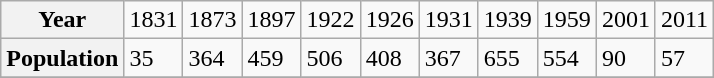<table class="wikitable">
<tr>
<th>Year</th>
<td>1831</td>
<td>1873</td>
<td>1897</td>
<td>1922</td>
<td>1926</td>
<td>1931</td>
<td>1939</td>
<td>1959</td>
<td>2001</td>
<td>2011</td>
</tr>
<tr>
<th>Population</th>
<td>35</td>
<td>364</td>
<td>459</td>
<td>506</td>
<td>408</td>
<td>367</td>
<td>655</td>
<td>554</td>
<td>90</td>
<td>57</td>
</tr>
<tr>
</tr>
</table>
